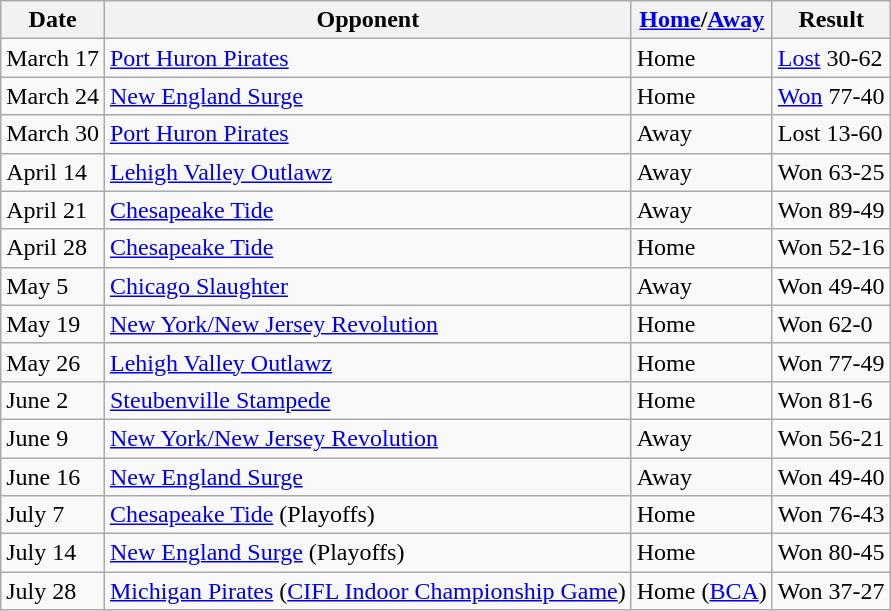<table class="wikitable">
<tr>
<th>Date</th>
<th>Opponent</th>
<th><a href='#'>Home</a>/<a href='#'>Away</a></th>
<th>Result</th>
</tr>
<tr>
<td>March 17</td>
<td><a href='#'>Port Huron Pirates</a></td>
<td>Home</td>
<td><a href='#'>Lost</a> 30-62</td>
</tr>
<tr>
<td>March 24</td>
<td><a href='#'>New England Surge</a></td>
<td>Home</td>
<td><a href='#'>Won</a> 77-40</td>
</tr>
<tr>
<td>March 30</td>
<td><a href='#'>Port Huron Pirates</a></td>
<td>Away</td>
<td>Lost 13-60</td>
</tr>
<tr>
<td>April 14</td>
<td><a href='#'>Lehigh Valley Outlawz</a></td>
<td>Away</td>
<td>Won 63-25</td>
</tr>
<tr>
<td>April 21</td>
<td><a href='#'>Chesapeake Tide</a></td>
<td>Away</td>
<td>Won 89-49</td>
</tr>
<tr>
<td>April 28</td>
<td><a href='#'>Chesapeake Tide</a></td>
<td>Home</td>
<td>Won 52-16</td>
</tr>
<tr>
<td>May 5</td>
<td><a href='#'>Chicago Slaughter</a></td>
<td>Away</td>
<td>Won 49-40</td>
</tr>
<tr>
<td>May 19</td>
<td><a href='#'>New York/New Jersey Revolution</a></td>
<td>Home</td>
<td>Won 62-0</td>
</tr>
<tr>
<td>May 26</td>
<td><a href='#'>Lehigh Valley Outlawz</a></td>
<td>Home</td>
<td>Won 77-49</td>
</tr>
<tr>
<td>June 2</td>
<td><a href='#'>Steubenville Stampede</a></td>
<td>Home</td>
<td>Won 81-6</td>
</tr>
<tr>
<td>June 9</td>
<td><a href='#'>New York/New Jersey Revolution</a></td>
<td>Away</td>
<td>Won 56-21</td>
</tr>
<tr>
<td>June 16</td>
<td><a href='#'>New England Surge</a></td>
<td>Away</td>
<td>Won 49-40</td>
</tr>
<tr>
<td>July 7</td>
<td><a href='#'>Chesapeake Tide</a> (Playoffs)</td>
<td>Home</td>
<td>Won 76-43</td>
</tr>
<tr>
<td>July 14</td>
<td><a href='#'>New England Surge</a> (Playoffs)</td>
<td>Home</td>
<td>Won 80-45</td>
</tr>
<tr>
<td>July 28</td>
<td><a href='#'>Michigan Pirates</a>  (<a href='#'>CIFL Indoor Championship Game</a>)</td>
<td>Home (<a href='#'>BCA</a>)</td>
<td>Won 37-27</td>
</tr>
</table>
